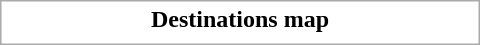<table class="collapsible" style="border:1px #aaa solid; width:20em">
<tr>
<th>Destinations map</th>
</tr>
<tr>
<td></td>
</tr>
</table>
